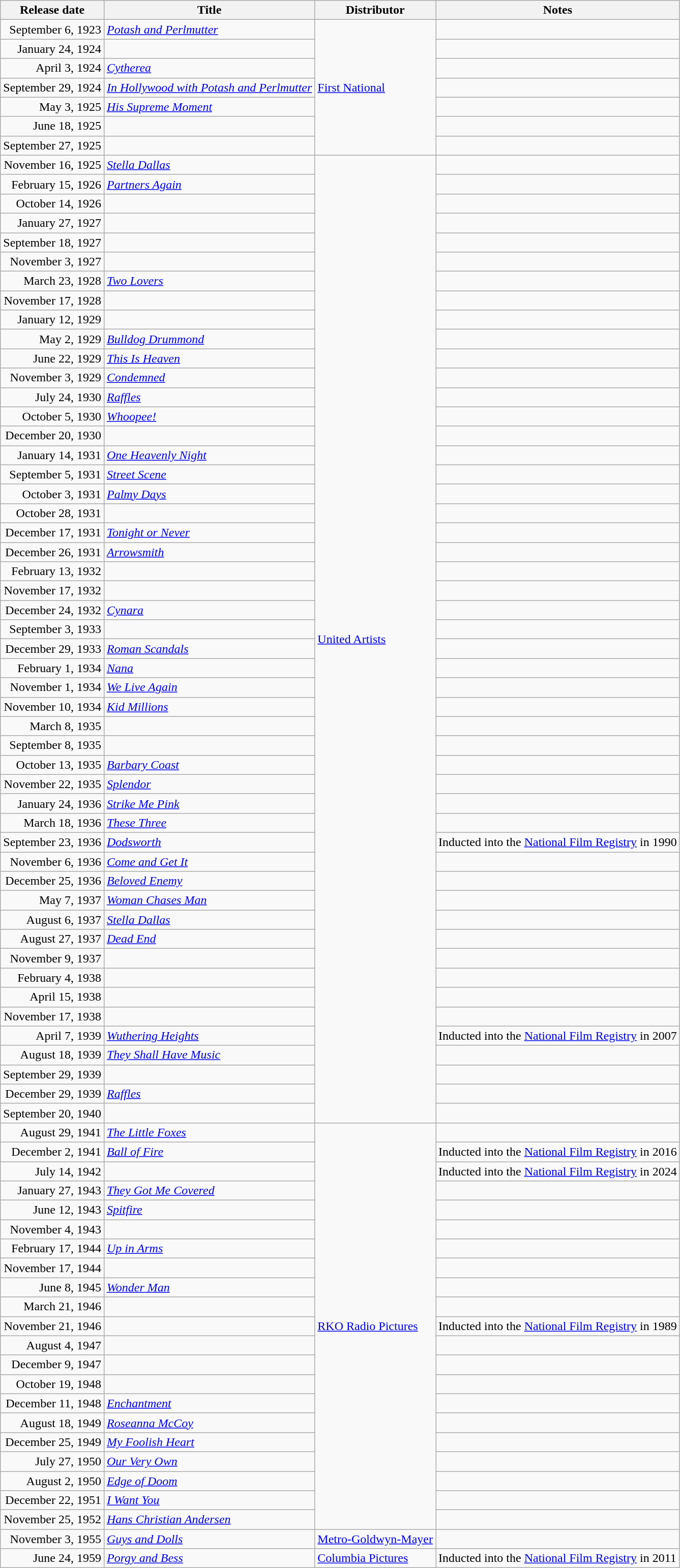<table class="wikitable sortable">
<tr>
<th>Release date</th>
<th>Title</th>
<th>Distributor</th>
<th class="unsortable">Notes</th>
</tr>
<tr>
<td align="right">September 6, 1923</td>
<td><em><a href='#'>Potash and Perlmutter</a></em></td>
<td rowspan="7"><a href='#'>First National</a></td>
<td></td>
</tr>
<tr>
<td align="right">January 24, 1924</td>
<td><em></em></td>
<td></td>
</tr>
<tr>
<td align="right">April 3, 1924</td>
<td><em><a href='#'>Cytherea</a></em></td>
<td></td>
</tr>
<tr>
<td align="right">September 29, 1924</td>
<td><em><a href='#'>In Hollywood with Potash and Perlmutter</a></em></td>
<td></td>
</tr>
<tr>
<td align="right">May 3, 1925</td>
<td><em><a href='#'>His Supreme Moment</a></em></td>
<td></td>
</tr>
<tr>
<td align="right">June 18, 1925</td>
<td><em></em></td>
<td></td>
</tr>
<tr>
<td align="right">September 27, 1925</td>
<td><em></em></td>
<td></td>
</tr>
<tr>
<td align="right">November 16, 1925</td>
<td><em><a href='#'>Stella Dallas</a></em></td>
<td rowspan="50"><a href='#'>United Artists</a></td>
<td></td>
</tr>
<tr>
<td align="right">February 15, 1926</td>
<td><em><a href='#'>Partners Again</a></em></td>
<td></td>
</tr>
<tr>
<td align="right">October 14, 1926</td>
<td><em></em></td>
<td></td>
</tr>
<tr>
<td align="right">January 27, 1927</td>
<td><em></em></td>
<td></td>
</tr>
<tr>
<td align="right">September 18, 1927</td>
<td><em></em></td>
<td></td>
</tr>
<tr>
<td align="right">November 3, 1927</td>
<td><em></em></td>
<td></td>
</tr>
<tr>
<td align="right">March 23, 1928</td>
<td><em><a href='#'>Two Lovers</a></em></td>
<td></td>
</tr>
<tr>
<td align="right">November 17, 1928</td>
<td><em></em></td>
<td></td>
</tr>
<tr>
<td align="right">January 12, 1929</td>
<td><em></em></td>
<td></td>
</tr>
<tr>
<td align="right">May 2, 1929</td>
<td><em><a href='#'>Bulldog Drummond</a></em></td>
<td></td>
</tr>
<tr>
<td align="right">June 22, 1929</td>
<td><em><a href='#'>This Is Heaven</a></em></td>
<td></td>
</tr>
<tr>
<td align="right">November 3, 1929</td>
<td><em><a href='#'>Condemned</a></em></td>
<td></td>
</tr>
<tr>
<td align="right">July 24, 1930</td>
<td><em><a href='#'>Raffles</a></em></td>
<td></td>
</tr>
<tr>
<td align="right">October 5, 1930</td>
<td><em><a href='#'>Whoopee!</a></em></td>
<td></td>
</tr>
<tr>
<td align="right">December 20, 1930</td>
<td><em></em></td>
<td></td>
</tr>
<tr>
<td align="right">January 14, 1931</td>
<td><em><a href='#'>One Heavenly Night</a></em></td>
<td></td>
</tr>
<tr>
<td align="right">September 5, 1931</td>
<td><em><a href='#'>Street Scene</a></em></td>
<td></td>
</tr>
<tr>
<td align="right">October 3, 1931</td>
<td><em><a href='#'>Palmy Days</a></em></td>
<td></td>
</tr>
<tr>
<td align="right">October 28, 1931</td>
<td><em></em></td>
<td></td>
</tr>
<tr>
<td align="right">December 17, 1931</td>
<td><em><a href='#'>Tonight or Never</a></em></td>
<td></td>
</tr>
<tr>
<td align="right">December 26, 1931</td>
<td><em><a href='#'>Arrowsmith</a></em></td>
<td></td>
</tr>
<tr>
<td align="right">February 13, 1932</td>
<td><em></em></td>
<td></td>
</tr>
<tr>
<td align="right">November 17, 1932</td>
<td><em></em></td>
<td></td>
</tr>
<tr>
<td align="right">December 24, 1932</td>
<td><em><a href='#'>Cynara</a></em></td>
<td></td>
</tr>
<tr>
<td align="right">September 3, 1933</td>
<td><em></em></td>
<td></td>
</tr>
<tr>
<td align="right">December 29, 1933</td>
<td><em><a href='#'>Roman Scandals</a></em></td>
<td></td>
</tr>
<tr>
<td align="right">February 1, 1934</td>
<td><em><a href='#'>Nana</a></em></td>
<td></td>
</tr>
<tr>
<td align="right">November 1, 1934</td>
<td><em><a href='#'>We Live Again</a></em></td>
<td></td>
</tr>
<tr>
<td align="right">November 10, 1934</td>
<td><em><a href='#'>Kid Millions</a></em></td>
<td></td>
</tr>
<tr>
<td align="right">March 8, 1935</td>
<td><em></em></td>
<td></td>
</tr>
<tr>
<td align="right">September 8, 1935</td>
<td><em></em></td>
<td></td>
</tr>
<tr>
<td align="right">October 13, 1935</td>
<td><em><a href='#'>Barbary Coast</a></em></td>
<td></td>
</tr>
<tr>
<td align="right">November 22, 1935</td>
<td><em><a href='#'>Splendor</a></em></td>
<td></td>
</tr>
<tr>
<td align="right">January 24, 1936</td>
<td><em><a href='#'>Strike Me Pink</a></em></td>
<td></td>
</tr>
<tr>
<td align="right">March 18, 1936</td>
<td><em><a href='#'>These Three</a></em></td>
<td></td>
</tr>
<tr>
<td align="right">September 23, 1936</td>
<td><em><a href='#'>Dodsworth</a></em></td>
<td>Inducted into the <a href='#'>National Film Registry</a> in 1990</td>
</tr>
<tr>
<td align="right">November 6, 1936</td>
<td><em><a href='#'>Come and Get It</a></em></td>
<td></td>
</tr>
<tr>
<td align="right">December 25, 1936</td>
<td><em><a href='#'>Beloved Enemy</a></em></td>
<td></td>
</tr>
<tr>
<td align="right">May 7, 1937</td>
<td><em><a href='#'>Woman Chases Man</a></em></td>
<td></td>
</tr>
<tr>
<td align="right">August 6, 1937</td>
<td><em><a href='#'>Stella Dallas</a></em></td>
<td></td>
</tr>
<tr>
<td align="right">August 27, 1937</td>
<td><em><a href='#'>Dead End</a></em></td>
<td></td>
</tr>
<tr>
<td align="right">November 9, 1937</td>
<td><em></em></td>
<td></td>
</tr>
<tr>
<td align="right">February 4, 1938</td>
<td><em></em></td>
<td></td>
</tr>
<tr>
<td align="right">April 15, 1938</td>
<td><em></em></td>
<td></td>
</tr>
<tr>
<td align="right">November 17, 1938</td>
<td><em></em></td>
<td></td>
</tr>
<tr>
<td align="right">April 7, 1939</td>
<td><em><a href='#'>Wuthering Heights</a></em></td>
<td>Inducted into the <a href='#'>National Film Registry</a> in 2007</td>
</tr>
<tr>
<td align="right">August 18, 1939</td>
<td><em><a href='#'>They Shall Have Music</a></em></td>
<td></td>
</tr>
<tr>
<td align="right">September 29, 1939</td>
<td><em></em></td>
<td></td>
</tr>
<tr>
<td align="right">December 29, 1939</td>
<td><em><a href='#'>Raffles</a></em></td>
<td></td>
</tr>
<tr>
<td align="right">September 20, 1940</td>
<td><em></em></td>
<td></td>
</tr>
<tr>
<td align="right">August 29, 1941</td>
<td><em><a href='#'>The Little Foxes</a></em></td>
<td rowspan="21"><a href='#'>RKO Radio Pictures</a></td>
<td></td>
</tr>
<tr>
<td align="right">December 2, 1941</td>
<td><em><a href='#'>Ball of Fire</a></em></td>
<td>Inducted into the <a href='#'>National Film Registry</a> in 2016</td>
</tr>
<tr>
<td align="right">July 14, 1942</td>
<td><em></em></td>
<td>Inducted into the <a href='#'>National Film Registry</a> in 2024</td>
</tr>
<tr>
<td align="right">January 27, 1943</td>
<td><em><a href='#'>They Got Me Covered</a></em></td>
<td></td>
</tr>
<tr>
<td align="right">June 12, 1943</td>
<td><em><a href='#'>Spitfire</a></em></td>
<td></td>
</tr>
<tr>
<td align="right">November 4, 1943</td>
<td><em></em></td>
<td></td>
</tr>
<tr>
<td align="right">February 17, 1944</td>
<td><em><a href='#'>Up in Arms</a></em></td>
<td></td>
</tr>
<tr>
<td align="right">November 17, 1944</td>
<td><em></em></td>
<td></td>
</tr>
<tr>
<td align="right">June 8, 1945</td>
<td><em><a href='#'>Wonder Man</a></em></td>
<td></td>
</tr>
<tr>
<td align="right">March 21, 1946</td>
<td><em></em></td>
<td></td>
</tr>
<tr>
<td align="right">November 21, 1946</td>
<td><em></em></td>
<td>Inducted into the <a href='#'>National Film Registry</a> in 1989</td>
</tr>
<tr>
<td align="right">August 4, 1947</td>
<td><em></em></td>
<td></td>
</tr>
<tr>
<td align="right">December 9, 1947</td>
<td><em></em></td>
<td></td>
</tr>
<tr>
<td align="right">October 19, 1948</td>
<td><em></em></td>
<td></td>
</tr>
<tr>
<td align="right">December 11, 1948</td>
<td><em><a href='#'>Enchantment</a></em></td>
<td></td>
</tr>
<tr>
<td align="right">August 18, 1949</td>
<td><em><a href='#'>Roseanna McCoy</a></em></td>
<td></td>
</tr>
<tr>
<td align="right">December 25, 1949</td>
<td><em><a href='#'>My Foolish Heart</a></em></td>
<td></td>
</tr>
<tr>
<td align="right">July 27, 1950</td>
<td><em><a href='#'>Our Very Own</a></em></td>
<td></td>
</tr>
<tr>
<td align="right">August 2, 1950</td>
<td><em><a href='#'>Edge of Doom</a></em></td>
<td></td>
</tr>
<tr>
<td align="right">December 22, 1951</td>
<td><em><a href='#'>I Want You</a></em></td>
<td></td>
</tr>
<tr>
<td align="right">November 25, 1952</td>
<td><em><a href='#'>Hans Christian Andersen</a></em></td>
<td></td>
</tr>
<tr>
<td align="right">November 3, 1955</td>
<td><em><a href='#'>Guys and Dolls</a></em></td>
<td><a href='#'>Metro-Goldwyn-Mayer</a></td>
<td></td>
</tr>
<tr>
<td align="right">June 24, 1959</td>
<td><em><a href='#'>Porgy and Bess</a></em></td>
<td><a href='#'>Columbia Pictures</a></td>
<td>Inducted into the <a href='#'>National Film Registry</a> in 2011</td>
</tr>
</table>
